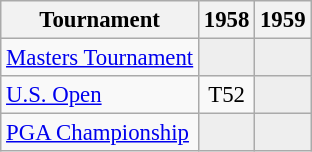<table class="wikitable" style="font-size:95%;text-align:center;">
<tr>
<th>Tournament</th>
<th>1958</th>
<th>1959</th>
</tr>
<tr>
<td align=left><a href='#'>Masters Tournament</a></td>
<td style="background:#eeeeee;"></td>
<td style="background:#eeeeee;"></td>
</tr>
<tr>
<td align=left><a href='#'>U.S. Open</a></td>
<td>T52</td>
<td style="background:#eeeeee;"></td>
</tr>
<tr>
<td align=left><a href='#'>PGA Championship</a></td>
<td style="background:#eeeeee;"></td>
<td style="background:#eeeeee;"></td>
</tr>
</table>
